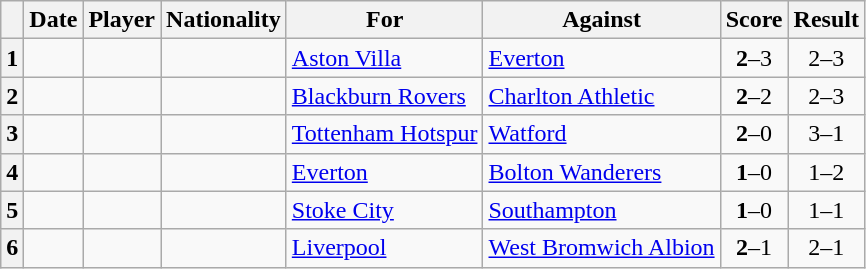<table class="wikitable sortable plainrowheaders">
<tr>
<th scope=col></th>
<th scope=col>Date</th>
<th scope=col>Player</th>
<th scope=col>Nationality</th>
<th scope=col>For</th>
<th scope=col>Against</th>
<th scope=col>Score</th>
<th scope=col>Result</th>
</tr>
<tr>
<th scope=row style="text-align:center">1</th>
<td></td>
<td></td>
<td></td>
<td><a href='#'>Aston Villa</a></td>
<td><a href='#'>Everton</a></td>
<td style="text-align:center"><strong>2</strong>–3</td>
<td style="text-align:center">2–3</td>
</tr>
<tr>
<th scope=row style="text-align:center">2</th>
<td></td>
<td></td>
<td></td>
<td><a href='#'>Blackburn Rovers</a></td>
<td><a href='#'>Charlton Athletic</a></td>
<td style="text-align:center"><strong>2</strong>–2</td>
<td style="text-align:center">2–3</td>
</tr>
<tr>
<th scope=row style="text-align:center">3</th>
<td></td>
<td></td>
<td></td>
<td><a href='#'>Tottenham Hotspur</a></td>
<td><a href='#'>Watford</a></td>
<td style="text-align:center"><strong>2</strong>–0</td>
<td style="text-align:center">3–1</td>
</tr>
<tr>
<th scope=row style="text-align:center">4</th>
<td></td>
<td></td>
<td></td>
<td><a href='#'>Everton</a></td>
<td><a href='#'>Bolton Wanderers</a></td>
<td style="text-align:center"><strong>1</strong>–0</td>
<td style="text-align:center">1–2</td>
</tr>
<tr>
<th scope=row style="text-align:center">5</th>
<td></td>
<td></td>
<td></td>
<td><a href='#'>Stoke City</a></td>
<td><a href='#'>Southampton</a></td>
<td style="text-align:center"><strong>1</strong>–0</td>
<td style="text-align:center">1–1</td>
</tr>
<tr>
<th scope=row style="text-align:center">6</th>
<td></td>
<td></td>
<td></td>
<td><a href='#'>Liverpool</a></td>
<td><a href='#'>West Bromwich Albion</a></td>
<td style="text-align:center"><strong>2</strong>–1</td>
<td style="text-align:center">2–1</td>
</tr>
</table>
